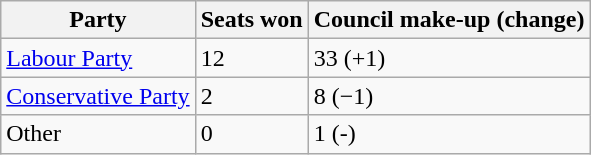<table class="wikitable">
<tr>
<th>Party</th>
<th>Seats won</th>
<th>Council make-up (change)</th>
</tr>
<tr>
<td><a href='#'>Labour Party</a></td>
<td>12</td>
<td>33 (+1)</td>
</tr>
<tr>
<td><a href='#'>Conservative Party</a></td>
<td>2</td>
<td>8 (−1)</td>
</tr>
<tr>
<td>Other</td>
<td>0</td>
<td>1 (-)</td>
</tr>
</table>
